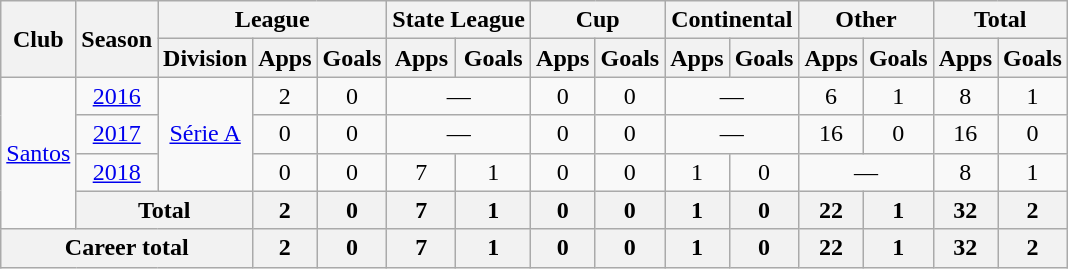<table class="wikitable" style="text-align: center;">
<tr>
<th rowspan="2">Club</th>
<th rowspan="2">Season</th>
<th colspan="3">League</th>
<th colspan="2">State League</th>
<th colspan="2">Cup</th>
<th colspan="2">Continental</th>
<th colspan="2">Other</th>
<th colspan="2">Total</th>
</tr>
<tr>
<th>Division</th>
<th>Apps</th>
<th>Goals</th>
<th>Apps</th>
<th>Goals</th>
<th>Apps</th>
<th>Goals</th>
<th>Apps</th>
<th>Goals</th>
<th>Apps</th>
<th>Goals</th>
<th>Apps</th>
<th>Goals</th>
</tr>
<tr>
<td rowspan="4" valign="center"><a href='#'>Santos</a></td>
<td><a href='#'>2016</a></td>
<td rowspan="3"><a href='#'>Série A</a></td>
<td>2</td>
<td>0</td>
<td colspan="2">—</td>
<td>0</td>
<td>0</td>
<td colspan="2">—</td>
<td>6</td>
<td>1</td>
<td>8</td>
<td>1</td>
</tr>
<tr>
<td><a href='#'>2017</a></td>
<td>0</td>
<td>0</td>
<td colspan="2">—</td>
<td>0</td>
<td>0</td>
<td colspan="2">—</td>
<td>16</td>
<td>0</td>
<td>16</td>
<td>0</td>
</tr>
<tr>
<td><a href='#'>2018</a></td>
<td>0</td>
<td>0</td>
<td>7</td>
<td>1</td>
<td>0</td>
<td>0</td>
<td>1</td>
<td>0</td>
<td colspan="2">—</td>
<td>8</td>
<td>1</td>
</tr>
<tr>
<th colspan="2">Total</th>
<th>2</th>
<th>0</th>
<th>7</th>
<th>1</th>
<th>0</th>
<th>0</th>
<th>1</th>
<th>0</th>
<th>22</th>
<th>1</th>
<th>32</th>
<th>2</th>
</tr>
<tr>
<th colspan="3"><strong>Career total</strong></th>
<th>2</th>
<th>0</th>
<th>7</th>
<th>1</th>
<th>0</th>
<th>0</th>
<th>1</th>
<th>0</th>
<th>22</th>
<th>1</th>
<th>32</th>
<th>2</th>
</tr>
</table>
